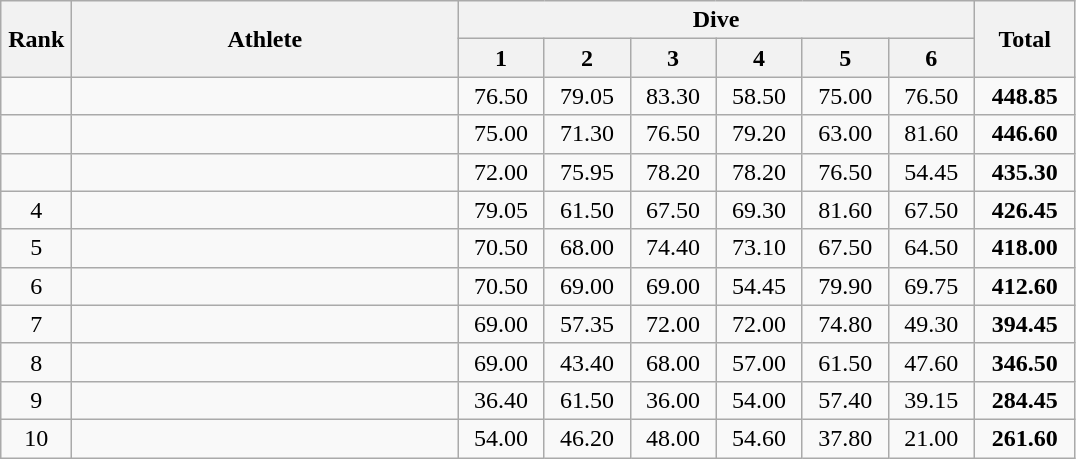<table class=wikitable style="text-align:center">
<tr>
<th rowspan="2" width=40>Rank</th>
<th rowspan="2" width=250>Athlete</th>
<th colspan="6">Dive</th>
<th rowspan="2" width=60>Total</th>
</tr>
<tr>
<th width=50>1</th>
<th width=50>2</th>
<th width=50>3</th>
<th width=50>4</th>
<th width=50>5</th>
<th width=50>6</th>
</tr>
<tr>
<td></td>
<td align=left></td>
<td>76.50</td>
<td>79.05</td>
<td>83.30</td>
<td>58.50</td>
<td>75.00</td>
<td>76.50</td>
<td><strong>448.85</strong></td>
</tr>
<tr>
<td></td>
<td align=left></td>
<td>75.00</td>
<td>71.30</td>
<td>76.50</td>
<td>79.20</td>
<td>63.00</td>
<td>81.60</td>
<td><strong>446.60</strong></td>
</tr>
<tr>
<td></td>
<td align=left></td>
<td>72.00</td>
<td>75.95</td>
<td>78.20</td>
<td>78.20</td>
<td>76.50</td>
<td>54.45</td>
<td><strong>435.30</strong></td>
</tr>
<tr>
<td>4</td>
<td align=left></td>
<td>79.05</td>
<td>61.50</td>
<td>67.50</td>
<td>69.30</td>
<td>81.60</td>
<td>67.50</td>
<td><strong>426.45</strong></td>
</tr>
<tr>
<td>5</td>
<td align=left></td>
<td>70.50</td>
<td>68.00</td>
<td>74.40</td>
<td>73.10</td>
<td>67.50</td>
<td>64.50</td>
<td><strong>418.00</strong></td>
</tr>
<tr>
<td>6</td>
<td align=left></td>
<td>70.50</td>
<td>69.00</td>
<td>69.00</td>
<td>54.45</td>
<td>79.90</td>
<td>69.75</td>
<td><strong>412.60</strong></td>
</tr>
<tr>
<td>7</td>
<td align=left></td>
<td>69.00</td>
<td>57.35</td>
<td>72.00</td>
<td>72.00</td>
<td>74.80</td>
<td>49.30</td>
<td><strong>394.45</strong></td>
</tr>
<tr>
<td>8</td>
<td align=left></td>
<td>69.00</td>
<td>43.40</td>
<td>68.00</td>
<td>57.00</td>
<td>61.50</td>
<td>47.60</td>
<td><strong>346.50</strong></td>
</tr>
<tr>
<td>9</td>
<td align=left></td>
<td>36.40</td>
<td>61.50</td>
<td>36.00</td>
<td>54.00</td>
<td>57.40</td>
<td>39.15</td>
<td><strong>284.45</strong></td>
</tr>
<tr>
<td>10</td>
<td align=left></td>
<td>54.00</td>
<td>46.20</td>
<td>48.00</td>
<td>54.60</td>
<td>37.80</td>
<td>21.00</td>
<td><strong>261.60</strong></td>
</tr>
</table>
